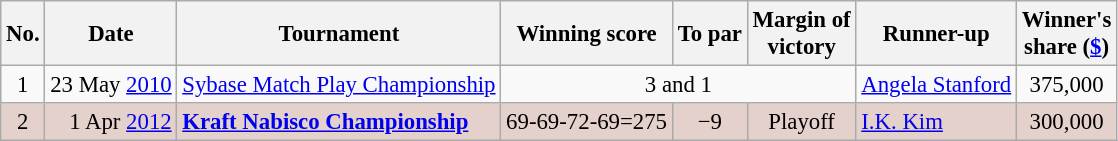<table class="wikitable" style="font-size:95%;">
<tr>
<th>No.</th>
<th>Date</th>
<th>Tournament</th>
<th>Winning score</th>
<th>To par</th>
<th>Margin of<br>victory</th>
<th>Runner-up</th>
<th>Winner's<br>share (<a href='#'>$</a>)</th>
</tr>
<tr>
<td align=center>1</td>
<td align=right>23 May <a href='#'>2010</a></td>
<td><a href='#'>Sybase Match Play Championship</a></td>
<td colspan=3 align=center>3 and 1</td>
<td> <a href='#'>Angela Stanford</a></td>
<td align=center>375,000</td>
</tr>
<tr style="background:#e5d1cb;">
<td align=center>2</td>
<td align=right>1 Apr <a href='#'>2012</a></td>
<td><strong><a href='#'>Kraft Nabisco Championship</a></strong></td>
<td align=right>69-69-72-69=275</td>
<td align=center>−9</td>
<td align=center>Playoff</td>
<td> <a href='#'>I.K. Kim</a></td>
<td align=center>300,000</td>
</tr>
</table>
